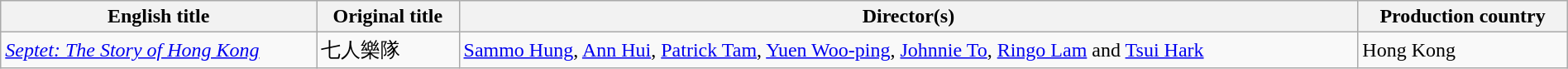<table class="wikitable" style="width:100%; margin-bottom:4px" cellpadding="5">
<tr>
<th scope="col">English title</th>
<th scope="col">Original title</th>
<th scope="col">Director(s)</th>
<th scope="col">Production country</th>
</tr>
<tr>
<td><em><a href='#'>Septet: The Story of Hong Kong</a></em></td>
<td>七人樂隊</td>
<td><a href='#'>Sammo Hung</a>, <a href='#'>Ann Hui</a>, <a href='#'>Patrick Tam</a>, <a href='#'>Yuen Woo-ping</a>, <a href='#'>Johnnie To</a>, <a href='#'>Ringo Lam</a> and <a href='#'>Tsui Hark</a></td>
<td>Hong Kong</td>
</tr>
</table>
